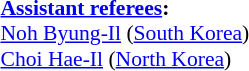<table width=50% style="font-size: 90%">
<tr>
<td><br><strong><a href='#'>Assistant referees</a>:</strong>
<br><a href='#'>Noh Byung-Il</a> (<a href='#'>South Korea</a>)
<br><a href='#'>Choi Hae-Il</a> (<a href='#'>North Korea</a>)</td>
</tr>
</table>
